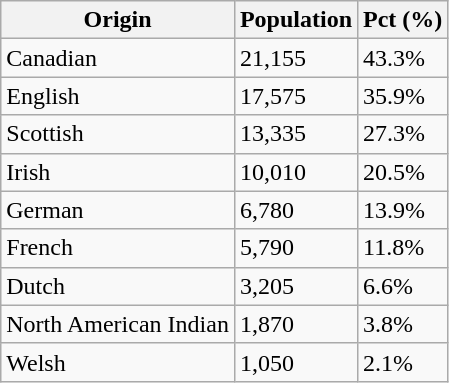<table class="wikitable">
<tr>
<th>Origin</th>
<th>Population</th>
<th>Pct (%)</th>
</tr>
<tr>
<td>Canadian</td>
<td>21,155</td>
<td>43.3%</td>
</tr>
<tr>
<td>English</td>
<td>17,575</td>
<td>35.9%</td>
</tr>
<tr>
<td>Scottish</td>
<td>13,335</td>
<td>27.3%</td>
</tr>
<tr>
<td>Irish</td>
<td>10,010</td>
<td>20.5%</td>
</tr>
<tr>
<td>German</td>
<td>6,780</td>
<td>13.9%</td>
</tr>
<tr>
<td>French</td>
<td>5,790</td>
<td>11.8%</td>
</tr>
<tr>
<td>Dutch</td>
<td>3,205</td>
<td>6.6%</td>
</tr>
<tr>
<td>North American Indian</td>
<td>1,870</td>
<td>3.8%</td>
</tr>
<tr>
<td>Welsh</td>
<td>1,050</td>
<td>2.1%</td>
</tr>
</table>
